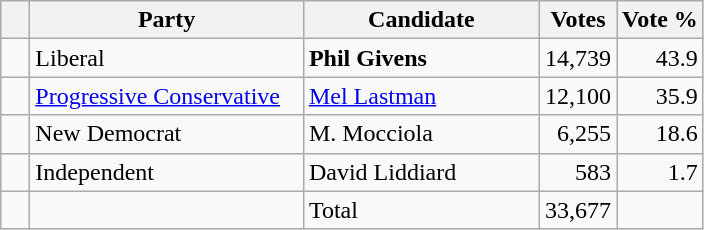<table class="wikitable">
<tr>
<th></th>
<th scope="col" width="175">Party</th>
<th scope="col" width="150">Candidate</th>
<th>Votes</th>
<th>Vote %</th>
</tr>
<tr>
<td>   </td>
<td>Liberal</td>
<td><strong>Phil Givens</strong></td>
<td align=right>14,739</td>
<td align=right>43.9</td>
</tr>
<tr |>
<td>   </td>
<td><a href='#'>Progressive Conservative</a></td>
<td><a href='#'>Mel Lastman</a></td>
<td align=right>12,100</td>
<td align=right>35.9</td>
</tr>
<tr |>
<td>   </td>
<td>New Democrat</td>
<td>M. Mocciola</td>
<td align=right>6,255</td>
<td align=right>18.6</td>
</tr>
<tr |>
<td>   </td>
<td>Independent</td>
<td>David Liddiard</td>
<td align=right>583</td>
<td align=right>1.7</td>
</tr>
<tr |>
<td></td>
<td></td>
<td>Total</td>
<td align=right>33,677</td>
<td></td>
</tr>
</table>
